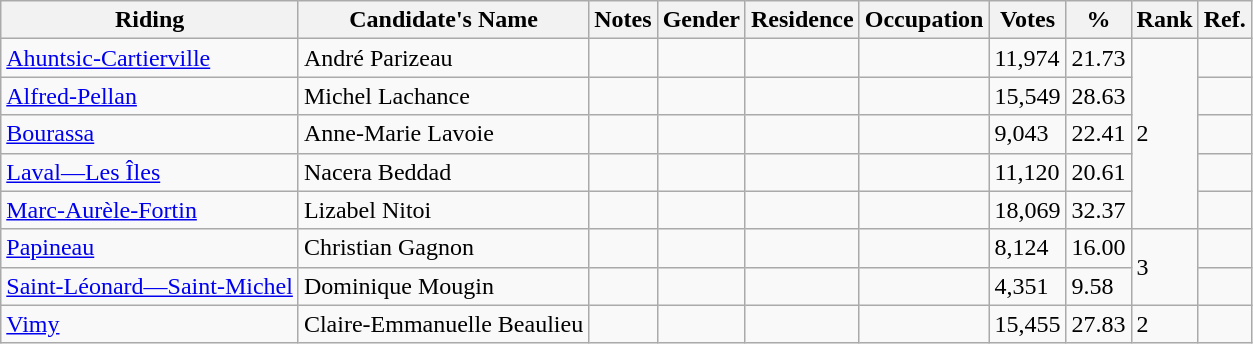<table class="wikitable sortable">
<tr>
<th>Riding</th>
<th>Candidate's Name</th>
<th>Notes</th>
<th>Gender</th>
<th>Residence</th>
<th>Occupation</th>
<th>Votes</th>
<th>%</th>
<th>Rank</th>
<th>Ref.</th>
</tr>
<tr>
<td><a href='#'>Ahuntsic-Cartierville</a></td>
<td>André Parizeau</td>
<td></td>
<td></td>
<td></td>
<td></td>
<td>11,974</td>
<td>21.73</td>
<td rowspan="5">2</td>
<td></td>
</tr>
<tr>
<td><a href='#'>Alfred-Pellan</a></td>
<td>Michel Lachance</td>
<td></td>
<td></td>
<td></td>
<td></td>
<td>15,549</td>
<td>28.63</td>
<td></td>
</tr>
<tr>
<td><a href='#'>Bourassa</a></td>
<td>Anne-Marie Lavoie</td>
<td></td>
<td></td>
<td></td>
<td></td>
<td>9,043</td>
<td>22.41</td>
<td></td>
</tr>
<tr>
<td><a href='#'>Laval—Les Îles</a></td>
<td>Nacera Beddad</td>
<td></td>
<td></td>
<td></td>
<td></td>
<td>11,120</td>
<td>20.61</td>
<td></td>
</tr>
<tr>
<td><a href='#'>Marc-Aurèle-Fortin</a></td>
<td>Lizabel Nitoi</td>
<td></td>
<td></td>
<td></td>
<td></td>
<td>18,069</td>
<td>32.37</td>
<td></td>
</tr>
<tr>
<td><a href='#'>Papineau</a></td>
<td>Christian Gagnon</td>
<td></td>
<td></td>
<td></td>
<td></td>
<td>8,124</td>
<td>16.00</td>
<td rowspan="2">3</td>
<td></td>
</tr>
<tr>
<td><a href='#'>Saint-Léonard—Saint-Michel</a></td>
<td>Dominique Mougin</td>
<td></td>
<td></td>
<td></td>
<td></td>
<td>4,351</td>
<td>9.58</td>
<td></td>
</tr>
<tr>
<td><a href='#'>Vimy</a></td>
<td>Claire-Emmanuelle Beaulieu</td>
<td></td>
<td></td>
<td></td>
<td></td>
<td>15,455</td>
<td>27.83</td>
<td>2</td>
<td></td>
</tr>
</table>
